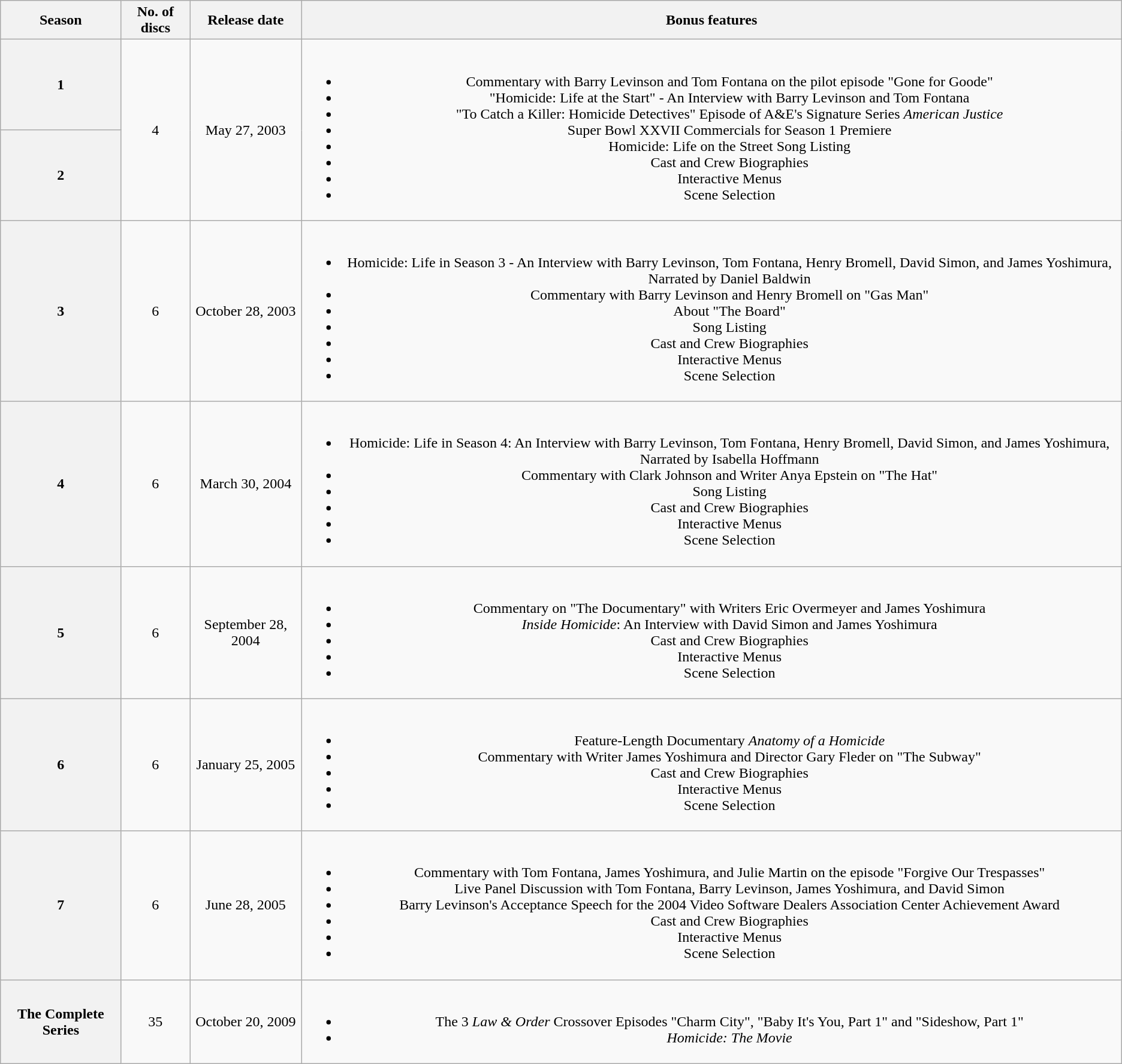<table class="wikitable plainrowheaders" style="text-align: center;">
<tr>
<th scope="col">Season</th>
<th scope="col">No. of discs</th>
<th scope="col">Release date</th>
<th scope="col">Bonus features</th>
</tr>
<tr>
<th>1</th>
<td rowspan="2">4</td>
<td rowspan="2">May 27, 2003</td>
<td rowspan="2"><br><ul><li>Commentary with Barry Levinson and Tom Fontana on the pilot episode "Gone for Goode"</li><li>"Homicide: Life at the Start" - An Interview with Barry Levinson and Tom Fontana</li><li>"To Catch a Killer: Homicide Detectives" Episode of A&E's Signature Series <em>American Justice</em></li><li>Super Bowl XXVII Commercials for Season 1 Premiere</li><li>Homicide: Life on the Street Song Listing</li><li>Cast and Crew Biographies</li><li>Interactive Menus</li><li>Scene Selection</li></ul></td>
</tr>
<tr>
<th>2</th>
</tr>
<tr>
<th>3</th>
<td>6</td>
<td>October 28, 2003</td>
<td><br><ul><li>Homicide: Life in Season 3 - An Interview with Barry Levinson, Tom Fontana, Henry Bromell, David Simon, and James Yoshimura, Narrated by Daniel Baldwin</li><li>Commentary with Barry Levinson and Henry Bromell on "Gas Man"</li><li>About "The Board"</li><li>Song Listing</li><li>Cast and Crew Biographies</li><li>Interactive Menus</li><li>Scene Selection</li></ul></td>
</tr>
<tr>
<th>4</th>
<td>6</td>
<td>March 30, 2004</td>
<td><br><ul><li>Homicide: Life in Season 4: An Interview with Barry Levinson, Tom Fontana, Henry Bromell, David Simon, and James Yoshimura, Narrated by Isabella Hoffmann</li><li>Commentary with Clark Johnson and Writer Anya Epstein on "The Hat"</li><li>Song Listing</li><li>Cast and Crew Biographies</li><li>Interactive Menus</li><li>Scene Selection</li></ul></td>
</tr>
<tr>
<th>5</th>
<td>6</td>
<td>September 28, 2004</td>
<td><br><ul><li>Commentary on "The Documentary" with Writers Eric Overmeyer and James Yoshimura</li><li><em>Inside Homicide</em>: An Interview with David Simon and James Yoshimura</li><li>Cast and Crew Biographies</li><li>Interactive Menus</li><li>Scene Selection</li></ul></td>
</tr>
<tr>
<th>6</th>
<td>6</td>
<td>January 25, 2005</td>
<td><br><ul><li>Feature-Length Documentary <em>Anatomy of a Homicide</em></li><li>Commentary with Writer James Yoshimura and Director Gary Fleder on "The Subway"</li><li>Cast and Crew Biographies</li><li>Interactive Menus</li><li>Scene Selection</li></ul></td>
</tr>
<tr>
<th>7</th>
<td>6</td>
<td>June 28, 2005</td>
<td><br><ul><li>Commentary with Tom Fontana, James Yoshimura, and Julie Martin on the episode "Forgive Our Trespasses"</li><li>Live Panel Discussion with Tom Fontana, Barry Levinson, James Yoshimura, and David Simon</li><li>Barry Levinson's Acceptance Speech for the 2004 Video Software Dealers Association Center Achievement Award</li><li>Cast and Crew Biographies</li><li>Interactive Menus</li><li>Scene Selection</li></ul></td>
</tr>
<tr>
<th>The Complete Series</th>
<td>35</td>
<td>October 20, 2009</td>
<td><br><ul><li>The 3 <em>Law & Order</em> Crossover Episodes "Charm City", "Baby It's You, Part 1" and "Sideshow, Part 1"</li><li><em>Homicide: The Movie</em></li></ul></td>
</tr>
</table>
